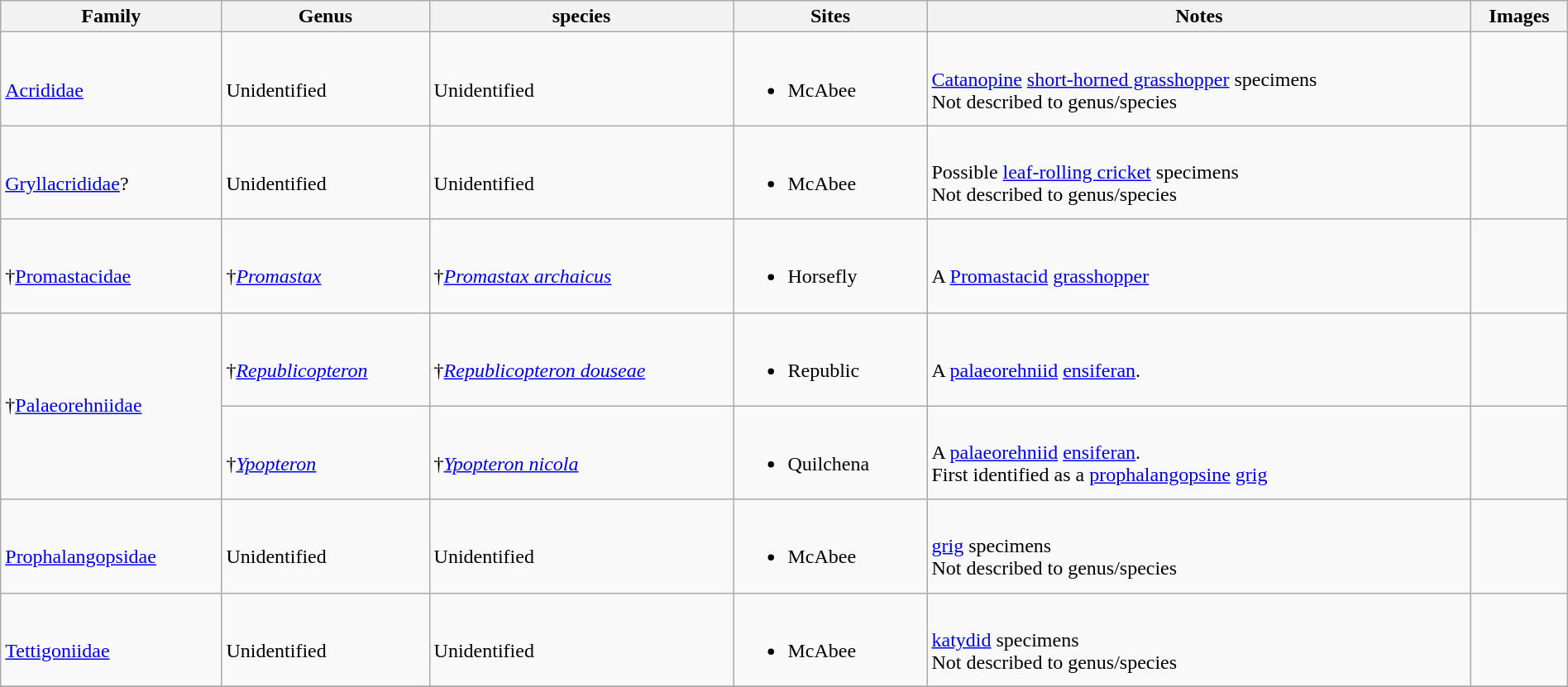<table class="wikitable sortable"  style="margin:auto; width:100%;">
<tr>
<th>Family</th>
<th>Genus</th>
<th>species</th>
<th>Sites</th>
<th>Notes</th>
<th>Images</th>
</tr>
<tr>
<td><br><a href='#'>Acrididae</a></td>
<td><br>Unidentified</td>
<td><br>Unidentified</td>
<td><br><ul><li>McAbee</li></ul></td>
<td><br><a href='#'>Catanopine</a> <a href='#'>short-horned grasshopper</a> specimens<br>Not described to genus/species</td>
<td></td>
</tr>
<tr>
<td><br><a href='#'>Gryllacrididae</a>?</td>
<td><br>Unidentified</td>
<td><br>Unidentified</td>
<td><br><ul><li>McAbee</li></ul></td>
<td><br>Possible <a href='#'>leaf-rolling cricket</a> specimens<br>Not described to genus/species</td>
<td></td>
</tr>
<tr>
<td><br>†<a href='#'>Promastacidae</a></td>
<td><br>†<em><a href='#'>Promastax</a></em></td>
<td><br>†<em><a href='#'>Promastax archaicus</a></em></td>
<td><br><ul><li>Horsefly</li></ul></td>
<td><br>A <a href='#'>Promastacid</a> <a href='#'>grasshopper</a></td>
<td><br></td>
</tr>
<tr>
<td rowspan=2>†<a href='#'>Palaeorehniidae</a></td>
<td><br>†<em><a href='#'>Republicopteron</a></em></td>
<td><br>†<em><a href='#'>Republicopteron douseae</a></em></td>
<td><br><ul><li>Republic</li></ul></td>
<td><br>A <a href='#'>palaeorehniid</a> <a href='#'>ensiferan</a>.</td>
<td><br></td>
</tr>
<tr>
<td><br>†<em><a href='#'>Ypopteron</a></em></td>
<td><br>†<em><a href='#'>Ypopteron nicola</a></em></td>
<td><br><ul><li>Quilchena</li></ul></td>
<td><br>A <a href='#'>palaeorehniid</a> <a href='#'>ensiferan</a>.<br> First identified as a <a href='#'>prophalangopsine</a> <a href='#'>grig</a></td>
<td></td>
</tr>
<tr>
<td><br><a href='#'>Prophalangopsidae</a></td>
<td><br>Unidentified</td>
<td><br>Unidentified</td>
<td><br><ul><li>McAbee</li></ul></td>
<td><br><a href='#'>grig</a> specimens<br>Not described to genus/species</td>
<td></td>
</tr>
<tr>
<td><br><a href='#'>Tettigoniidae</a></td>
<td><br>Unidentified</td>
<td><br>Unidentified</td>
<td><br><ul><li>McAbee</li></ul></td>
<td><br><a href='#'>katydid</a> specimens<br>Not described to genus/species</td>
<td></td>
</tr>
<tr>
</tr>
</table>
